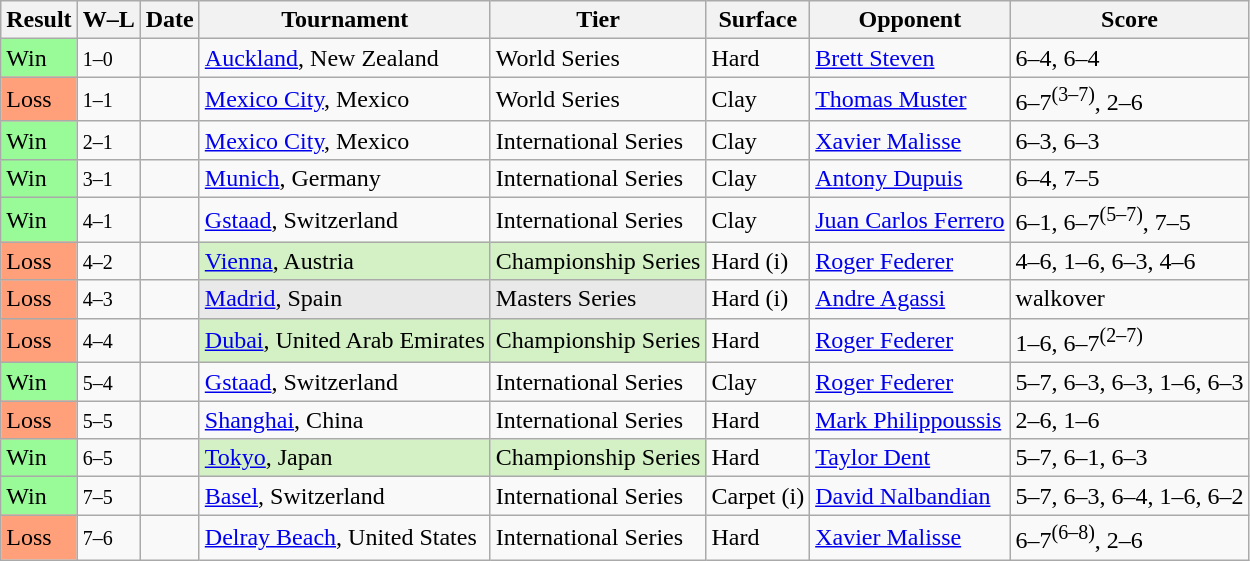<table class="sortable wikitable">
<tr>
<th>Result</th>
<th class="unsortable">W–L</th>
<th>Date</th>
<th>Tournament</th>
<th>Tier</th>
<th>Surface</th>
<th>Opponent</th>
<th class="unsortable">Score</th>
</tr>
<tr>
<td style="background:#98fb98;">Win</td>
<td><small>1–0</small></td>
<td><a href='#'></a></td>
<td><a href='#'>Auckland</a>, New Zealand</td>
<td>World Series</td>
<td>Hard</td>
<td> <a href='#'>Brett Steven</a></td>
<td>6–4, 6–4</td>
</tr>
<tr>
<td style="background:#ffa07a;">Loss</td>
<td><small>1–1</small></td>
<td><a href='#'></a></td>
<td><a href='#'>Mexico City</a>, Mexico</td>
<td>World Series</td>
<td>Clay</td>
<td> <a href='#'>Thomas Muster</a></td>
<td>6–7<sup>(3–7)</sup>, 2–6</td>
</tr>
<tr>
<td style="background:#98fb98;">Win</td>
<td><small>2–1</small></td>
<td><a href='#'></a></td>
<td><a href='#'>Mexico City</a>, Mexico</td>
<td>International Series</td>
<td>Clay</td>
<td> <a href='#'>Xavier Malisse</a></td>
<td>6–3, 6–3</td>
</tr>
<tr>
<td style="background:#98fb98;">Win</td>
<td><small>3–1</small></td>
<td><a href='#'></a></td>
<td><a href='#'>Munich</a>, Germany</td>
<td>International Series</td>
<td>Clay</td>
<td> <a href='#'>Antony Dupuis</a></td>
<td>6–4, 7–5</td>
</tr>
<tr>
<td style="background:#98fb98;">Win</td>
<td><small>4–1</small></td>
<td><a href='#'></a></td>
<td><a href='#'>Gstaad</a>, Switzerland</td>
<td>International Series</td>
<td>Clay</td>
<td> <a href='#'>Juan Carlos Ferrero</a></td>
<td>6–1, 6–7<sup>(5–7)</sup>, 7–5</td>
</tr>
<tr>
<td style="background:#ffa07a;">Loss</td>
<td><small>4–2</small></td>
<td><a href='#'></a></td>
<td style="background:#d4f1c5;"><a href='#'>Vienna</a>, Austria</td>
<td style="background:#d4f1c5;">Championship Series</td>
<td>Hard (i)</td>
<td> <a href='#'>Roger Federer</a></td>
<td>4–6, 1–6, 6–3, 4–6</td>
</tr>
<tr>
<td style="background:#ffa07a;">Loss</td>
<td><small>4–3</small></td>
<td><a href='#'></a></td>
<td style="background:#e9e9e9;"><a href='#'>Madrid</a>, Spain</td>
<td style="background:#e9e9e9;">Masters Series</td>
<td>Hard (i)</td>
<td> <a href='#'>Andre Agassi</a></td>
<td>walkover</td>
</tr>
<tr>
<td style="background:#ffa07a;">Loss</td>
<td><small>4–4</small></td>
<td><a href='#'></a></td>
<td style="background:#d4f1c5;"><a href='#'>Dubai</a>, United Arab Emirates</td>
<td style="background:#d4f1c5;">Championship Series</td>
<td>Hard</td>
<td> <a href='#'>Roger Federer</a></td>
<td>1–6, 6–7<sup>(2–7)</sup></td>
</tr>
<tr>
<td style="background:#98fb98;">Win</td>
<td><small>5–4</small></td>
<td><a href='#'></a></td>
<td><a href='#'>Gstaad</a>, Switzerland</td>
<td>International Series</td>
<td>Clay</td>
<td> <a href='#'>Roger Federer</a></td>
<td>5–7, 6–3, 6–3, 1–6, 6–3</td>
</tr>
<tr>
<td style="background:#ffa07a;">Loss</td>
<td><small>5–5</small></td>
<td><a href='#'></a></td>
<td><a href='#'>Shanghai</a>, China</td>
<td>International Series</td>
<td>Hard</td>
<td> <a href='#'>Mark Philippoussis</a></td>
<td>2–6, 1–6</td>
</tr>
<tr>
<td style="background:#98fb98;">Win</td>
<td><small>6–5</small></td>
<td><a href='#'></a></td>
<td style="background:#d4f1c5;"><a href='#'>Tokyo</a>, Japan</td>
<td style="background:#d4f1c5;">Championship Series</td>
<td>Hard</td>
<td> <a href='#'>Taylor Dent</a></td>
<td>5–7, 6–1, 6–3</td>
</tr>
<tr>
<td style="background:#98fb98;">Win</td>
<td><small>7–5</small></td>
<td><a href='#'></a></td>
<td><a href='#'>Basel</a>, Switzerland</td>
<td>International Series</td>
<td>Carpet (i)</td>
<td> <a href='#'>David Nalbandian</a></td>
<td>5–7, 6–3, 6–4, 1–6, 6–2</td>
</tr>
<tr>
<td style="background:#ffa07a;">Loss</td>
<td><small>7–6</small></td>
<td><a href='#'></a></td>
<td><a href='#'>Delray Beach</a>, United States</td>
<td>International Series</td>
<td>Hard</td>
<td> <a href='#'>Xavier Malisse</a></td>
<td>6–7<sup>(6–8)</sup>, 2–6</td>
</tr>
</table>
